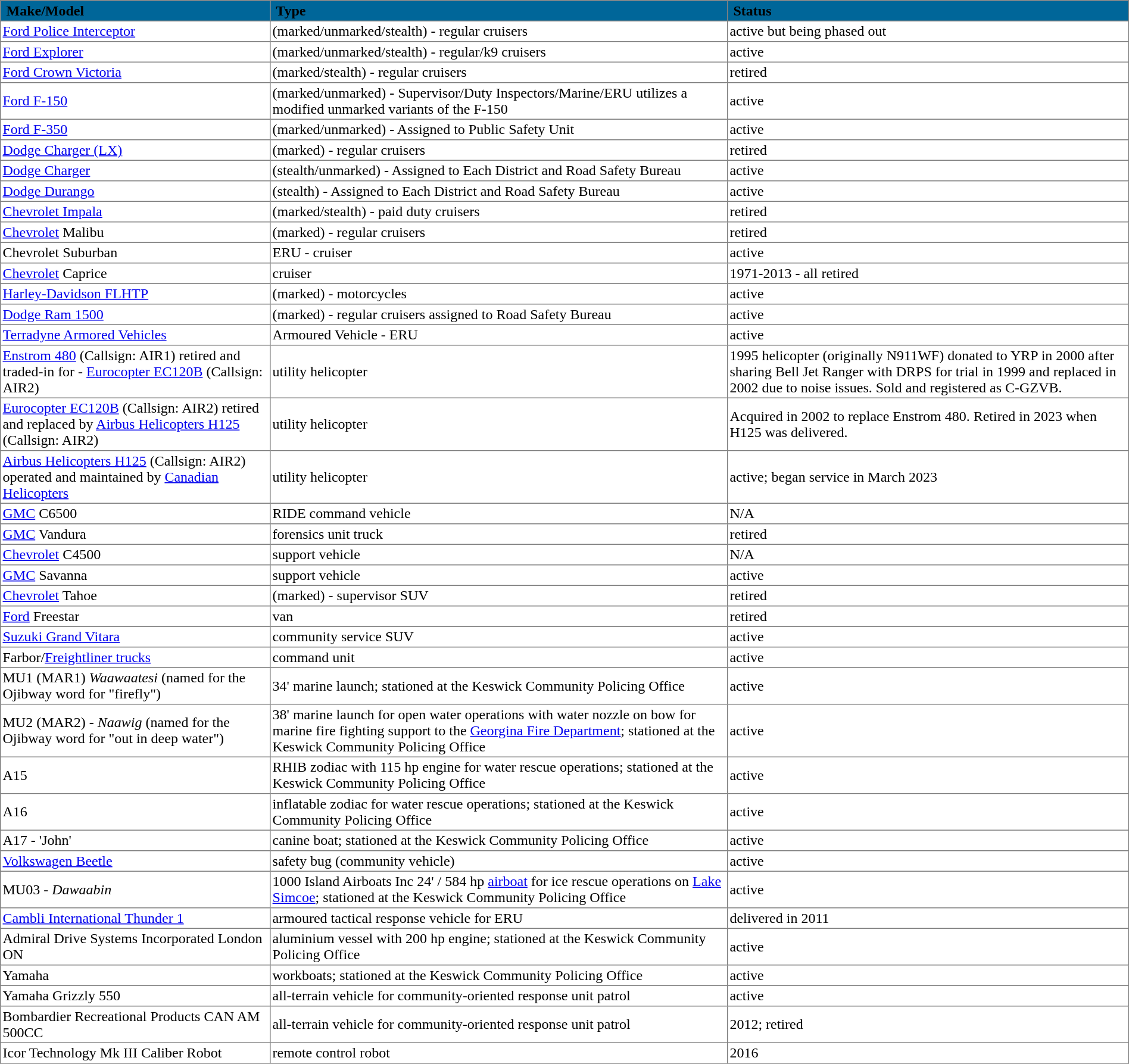<table border="1" cellspacing="1" cellpadding="2" style="border-collapse: collapse;">
<tr ---- bgcolor="#006699">
<td><strong><span> Make/Model </span></strong></td>
<td><strong><span> Type </span></strong></td>
<td><strong><span> Status </span></strong></td>
</tr>
<tr>
<td><a href='#'>Ford Police Interceptor</a></td>
<td>(marked/unmarked/stealth) - regular cruisers</td>
<td>active but being phased out</td>
</tr>
<tr>
<td><a href='#'>Ford Explorer</a></td>
<td>(marked/unmarked/stealth) - regular/k9 cruisers</td>
<td>active</td>
</tr>
<tr>
<td><a href='#'>Ford Crown Victoria</a></td>
<td>(marked/stealth) - regular cruisers</td>
<td>retired</td>
</tr>
<tr>
<td><a href='#'>Ford F-150</a></td>
<td>(marked/unmarked) - Supervisor/Duty Inspectors/Marine/ERU utilizes a modified unmarked variants of the F-150</td>
<td>active</td>
</tr>
<tr>
<td><a href='#'>Ford F-350</a></td>
<td>(marked/unmarked) - Assigned to Public Safety Unit</td>
<td>active</td>
</tr>
<tr>
<td><a href='#'>Dodge Charger (LX)</a></td>
<td>(marked) - regular cruisers</td>
<td>retired</td>
</tr>
<tr>
<td><a href='#'>Dodge Charger</a></td>
<td>(stealth/unmarked) - Assigned to Each District and Road Safety Bureau</td>
<td>active</td>
</tr>
<tr>
<td><a href='#'>Dodge Durango</a></td>
<td>(stealth) - Assigned to Each District and Road Safety Bureau</td>
<td>active</td>
</tr>
<tr>
<td><a href='#'>Chevrolet Impala</a></td>
<td>(marked/stealth) - paid duty cruisers</td>
<td>retired</td>
</tr>
<tr>
<td><a href='#'>Chevrolet</a> Malibu</td>
<td>(marked) - regular cruisers</td>
<td>retired</td>
</tr>
<tr>
<td>Chevrolet Suburban</td>
<td>ERU - cruiser</td>
<td>active</td>
</tr>
<tr>
<td><a href='#'>Chevrolet</a> Caprice</td>
<td>cruiser</td>
<td>1971-2013 - all retired</td>
</tr>
<tr>
<td><a href='#'>Harley-Davidson FLHTP</a></td>
<td>(marked) - motorcycles</td>
<td>active</td>
</tr>
<tr>
<td><a href='#'>Dodge Ram 1500</a></td>
<td>(marked) - regular cruisers assigned to Road Safety Bureau</td>
<td>active</td>
</tr>
<tr>
<td><a href='#'>Terradyne Armored Vehicles</a></td>
<td>Armoured Vehicle - ERU </td>
<td>active</td>
</tr>
<tr>
<td><a href='#'>Enstrom 480</a> (Callsign: AIR1) retired and traded-in for - <a href='#'>Eurocopter EC120B</a> (Callsign: AIR2)</td>
<td>utility helicopter</td>
<td>1995 helicopter (originally N911WF) donated to YRP in 2000 after sharing Bell Jet Ranger with DRPS for trial in 1999 and replaced in 2002 due to noise issues. Sold and registered as C-GZVB.</td>
</tr>
<tr>
<td><a href='#'>Eurocopter EC120B</a> (Callsign: AIR2) retired and replaced by <a href='#'>Airbus Helicopters H125</a> (Callsign: AIR2)</td>
<td>utility helicopter</td>
<td>Acquired in 2002 to replace Enstrom 480. Retired in 2023 when H125 was delivered.</td>
</tr>
<tr>
<td><a href='#'>Airbus Helicopters H125</a> (Callsign: AIR2) operated and maintained by <a href='#'>Canadian Helicopters</a></td>
<td>utility helicopter</td>
<td>active; began service in March 2023</td>
</tr>
<tr>
<td><a href='#'>GMC</a> C6500</td>
<td>RIDE command vehicle</td>
<td>N/A</td>
</tr>
<tr>
<td><a href='#'>GMC</a> Vandura</td>
<td>forensics unit truck</td>
<td>retired</td>
</tr>
<tr>
<td><a href='#'>Chevrolet</a> C4500</td>
<td>support vehicle</td>
<td>N/A</td>
</tr>
<tr>
<td><a href='#'>GMC</a> Savanna</td>
<td>support vehicle</td>
<td>active</td>
</tr>
<tr>
<td><a href='#'>Chevrolet</a> Tahoe</td>
<td>(marked) - supervisor SUV</td>
<td>retired</td>
</tr>
<tr>
<td><a href='#'>Ford</a> Freestar</td>
<td>van</td>
<td>retired</td>
</tr>
<tr>
<td><a href='#'>Suzuki Grand Vitara</a></td>
<td>community service SUV</td>
<td>active</td>
</tr>
<tr>
<td>Farbor/<a href='#'>Freightliner trucks</a></td>
<td>command unit</td>
<td>active</td>
</tr>
<tr>
<td>MU1 (MAR1) <em>Waawaatesi</em> (named for the Ojibway word for "firefly")</td>
<td>34' marine launch; stationed at the Keswick Community Policing Office</td>
<td>active</td>
</tr>
<tr>
<td>MU2 (MAR2) - <em>Naawig</em> (named for the Ojibway word for "out in deep water")</td>
<td>38' marine launch for open water operations with water nozzle on bow for marine fire fighting support to the <a href='#'>Georgina Fire Department</a>; stationed at the Keswick Community Policing Office</td>
<td>active</td>
</tr>
<tr>
<td>A15</td>
<td> RHIB zodiac with 115 hp engine for water rescue operations; stationed at the Keswick Community Policing Office</td>
<td>active</td>
</tr>
<tr>
<td>A16</td>
<td> inflatable zodiac for water rescue operations; stationed at the Keswick Community Policing Office</td>
<td>active</td>
</tr>
<tr>
<td>A17 - 'John'</td>
<td>canine boat; stationed at the Keswick Community Policing Office</td>
<td>active</td>
</tr>
<tr>
<td><a href='#'>Volkswagen Beetle</a></td>
<td>safety bug (community vehicle)</td>
<td>active</td>
</tr>
<tr>
<td>MU03 - <em>Dawaabin</em></td>
<td>1000 Island Airboats Inc 24' / 584 hp <a href='#'>airboat</a> for ice rescue operations on <a href='#'>Lake Simcoe</a>; stationed at the Keswick Community Policing Office</td>
<td>active</td>
</tr>
<tr>
<td><a href='#'>Cambli International Thunder 1</a></td>
<td>armoured tactical response vehicle for ERU</td>
<td>delivered in 2011</td>
</tr>
<tr>
<td>Admiral Drive Systems Incorporated London ON</td>
<td> aluminium vessel with 200 hp engine; stationed at the Keswick Community Policing Office</td>
<td>active</td>
</tr>
<tr>
<td>Yamaha</td>
<td> workboats; stationed at the Keswick Community Policing Office</td>
<td>active</td>
</tr>
<tr>
<td>Yamaha Grizzly 550</td>
<td>all-terrain vehicle for community-oriented response unit patrol</td>
<td>active</td>
</tr>
<tr>
<td>Bombardier Recreational Products CAN AM 500CC</td>
<td>all-terrain vehicle for community-oriented response unit patrol</td>
<td>2012; retired</td>
</tr>
<tr>
<td>Icor Technology Mk III Caliber Robot</td>
<td>remote control robot</td>
<td>2016</td>
</tr>
</table>
